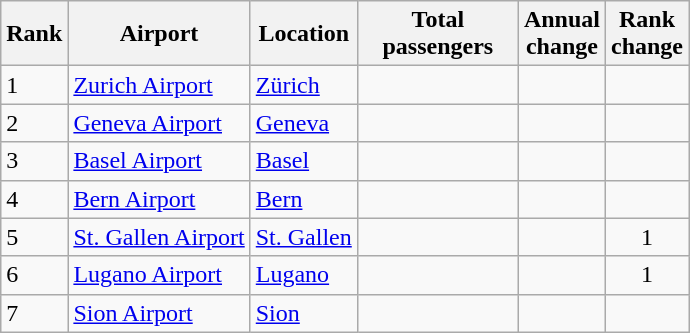<table class="wikitable">
<tr>
<th>Rank</th>
<th>Airport</th>
<th>Location</th>
<th style="width:100px">Total<br>passengers</th>
<th>Annual<br>change</th>
<th>Rank<br>change</th>
</tr>
<tr>
<td>1</td>
<td><a href='#'>Zurich Airport</a></td>
<td><a href='#'>Zürich</a></td>
<td align="right"></td>
<td align="right"></td>
<td style="text-align:center;"></td>
</tr>
<tr>
<td>2</td>
<td><a href='#'>Geneva Airport</a></td>
<td><a href='#'>Geneva</a></td>
<td align="right"></td>
<td align="right"></td>
<td style="text-align:center;"></td>
</tr>
<tr>
<td>3</td>
<td><a href='#'>Basel Airport</a></td>
<td><a href='#'>Basel</a></td>
<td align="right"></td>
<td align="right"></td>
<td style="text-align:center;"></td>
</tr>
<tr>
<td>4</td>
<td><a href='#'>Bern Airport</a></td>
<td><a href='#'>Bern</a></td>
<td align="right"></td>
<td align="right"></td>
<td style="text-align:center;"></td>
</tr>
<tr>
<td>5</td>
<td><a href='#'>St. Gallen Airport</a></td>
<td><a href='#'>St. Gallen</a></td>
<td align="right"></td>
<td align="right"></td>
<td style="text-align:center;"> 1</td>
</tr>
<tr>
<td>6</td>
<td><a href='#'>Lugano Airport</a></td>
<td><a href='#'>Lugano</a></td>
<td align="right"></td>
<td align="right"></td>
<td style="text-align:center;"> 1</td>
</tr>
<tr>
<td>7</td>
<td><a href='#'>Sion Airport</a></td>
<td><a href='#'>Sion</a></td>
<td align="right"></td>
<td align="right"></td>
<td style="text-align:center;"></td>
</tr>
</table>
